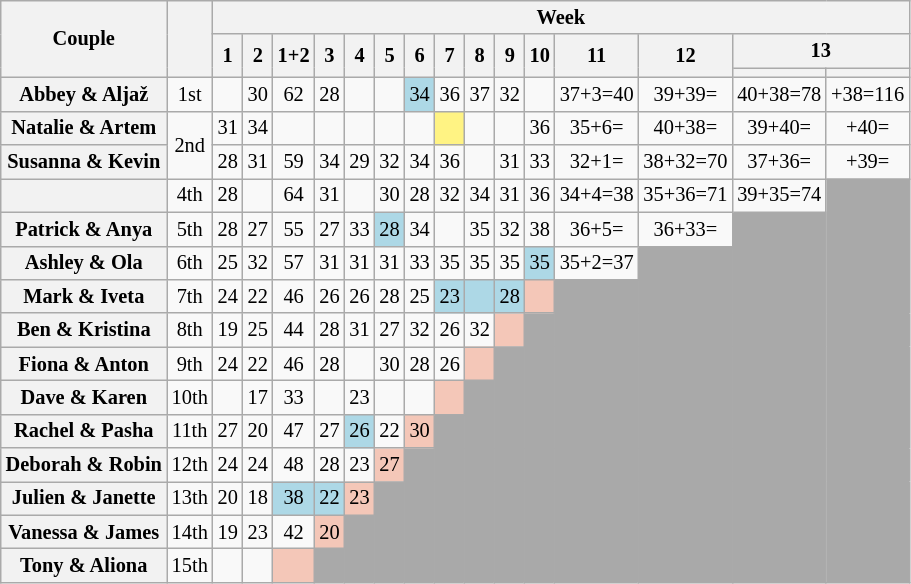<table class="wikitable sortable" style="text-align:center; font-size:85%">
<tr>
<th rowspan="3" scope="col">Couple</th>
<th rowspan="3" scope="col"></th>
<th colspan="15">Week</th>
</tr>
<tr>
<th scope="col" rowspan="2">1</th>
<th scope="col" rowspan="2">2</th>
<th scope="col" rowspan="2">1+2</th>
<th scope="col" rowspan="2">3</th>
<th scope="col" rowspan="2">4</th>
<th scope="col" rowspan="2">5</th>
<th scope="col" rowspan="2">6</th>
<th scope="col" rowspan="2">7</th>
<th scope="col" rowspan="2">8</th>
<th scope="col" rowspan="2">9</th>
<th scope="col" rowspan="2">10</th>
<th scope="col" rowspan="2">11</th>
<th scope="col" rowspan="2">12</th>
<th scope="col" colspan="2">13</th>
</tr>
<tr>
<th></th>
<th></th>
</tr>
<tr>
<th scope="row">Abbey & Aljaž</th>
<td>1st</td>
<td></td>
<td>30</td>
<td>62</td>
<td>28</td>
<td></td>
<td></td>
<td bgcolor="lightblue">34</td>
<td>36</td>
<td>37</td>
<td>32</td>
<td></td>
<td>37+3=40</td>
<td>39+39=</td>
<td>40+38=78</td>
<td>+38=116</td>
</tr>
<tr>
<th scope="row">Natalie & Artem</th>
<td rowspan="2">2nd</td>
<td>31</td>
<td>34</td>
<td></td>
<td></td>
<td></td>
<td></td>
<td></td>
<td bgcolor="fff383"></td>
<td></td>
<td></td>
<td>36</td>
<td>35+6=</td>
<td>40+38=</td>
<td>39+40=</td>
<td>+40=</td>
</tr>
<tr>
<th scope="row">Susanna & Kevin</th>
<td>28</td>
<td>31</td>
<td>59</td>
<td>34</td>
<td>29</td>
<td>32</td>
<td>34</td>
<td>36</td>
<td></td>
<td>31</td>
<td>33</td>
<td>32+1=</td>
<td>38+32=70</td>
<td>37+36=</td>
<td>+39=</td>
</tr>
<tr>
<th scope="row"></th>
<td>4th</td>
<td>28</td>
<td></td>
<td>64</td>
<td>31</td>
<td></td>
<td>30</td>
<td>28</td>
<td>32</td>
<td>34</td>
<td>31</td>
<td>36</td>
<td>34+4=38</td>
<td>35+36=71</td>
<td>39+35=74</td>
<td rowspan="12" bgcolor="darkgrey"></td>
</tr>
<tr>
<th scope="row">Patrick & Anya</th>
<td>5th</td>
<td>28</td>
<td>27</td>
<td>55</td>
<td>27</td>
<td>33</td>
<td bgcolor="lightblue">28</td>
<td>34</td>
<td></td>
<td>35</td>
<td>32</td>
<td>38</td>
<td>36+5=</td>
<td>36+33=</td>
<td rowspan="11" bgcolor="darkgrey"></td>
</tr>
<tr>
<th scope="row">Ashley & Ola</th>
<td>6th</td>
<td>25</td>
<td>32</td>
<td>57</td>
<td>31</td>
<td>31</td>
<td>31</td>
<td>33</td>
<td>35</td>
<td>35</td>
<td>35</td>
<td bgcolor="lightblue">35</td>
<td>35+2=37</td>
<td rowspan="10" bgcolor="darkgrey"></td>
</tr>
<tr>
<th scope="row">Mark & Iveta</th>
<td>7th</td>
<td>24</td>
<td>22</td>
<td>46</td>
<td>26</td>
<td>26</td>
<td>28</td>
<td>25</td>
<td bgcolor="lightblue">23</td>
<td bgcolor="lightblue"></td>
<td bgcolor="lightblue">28</td>
<td bgcolor="f4c7b8"></td>
<td rowspan="9" bgcolor="darkgrey"></td>
</tr>
<tr>
<th scope="row">Ben & Kristina</th>
<td>8th</td>
<td>19</td>
<td>25</td>
<td>44</td>
<td>28</td>
<td>31</td>
<td>27</td>
<td>32</td>
<td>26</td>
<td>32</td>
<td bgcolor="f4c7b8"></td>
<td rowspan="8" bgcolor="darkgrey"></td>
</tr>
<tr>
<th scope="row">Fiona & Anton</th>
<td>9th</td>
<td>24</td>
<td>22</td>
<td>46</td>
<td>28</td>
<td></td>
<td>30</td>
<td>28</td>
<td>26</td>
<td bgcolor="f4c7b8"></td>
<td rowspan="7" bgcolor="darkgrey"></td>
</tr>
<tr>
<th scope="row">Dave & Karen</th>
<td>10th</td>
<td></td>
<td>17</td>
<td>33</td>
<td></td>
<td>23</td>
<td></td>
<td></td>
<td bgcolor="f4c7b8"></td>
<td rowspan="6" bgcolor="darkgrey"></td>
</tr>
<tr>
<th scope="row">Rachel & Pasha</th>
<td>11th</td>
<td>27</td>
<td>20</td>
<td>47</td>
<td>27</td>
<td bgcolor="lightblue">26</td>
<td>22</td>
<td bgcolor="f4c7b8">30</td>
<td rowspan="5" bgcolor="darkgrey"></td>
</tr>
<tr>
<th scope="row">Deborah & Robin</th>
<td>12th</td>
<td>24</td>
<td>24</td>
<td>48</td>
<td>28</td>
<td>23</td>
<td bgcolor="f4c7b8">27</td>
<td rowspan="4" bgcolor="darkgrey"></td>
</tr>
<tr>
<th scope="row">Julien & Janette</th>
<td>13th</td>
<td>20</td>
<td>18</td>
<td bgcolor="lightblue">38</td>
<td bgcolor="lightblue">22</td>
<td bgcolor="f4c7b8">23</td>
<td rowspan="3" bgcolor="darkgrey"></td>
</tr>
<tr>
<th scope="row">Vanessa & James</th>
<td>14th</td>
<td>19</td>
<td>23</td>
<td>42</td>
<td bgcolor="f4c7b8">20</td>
<td rowspan="2" bgcolor="darkgrey"></td>
</tr>
<tr>
<th scope="row">Tony & Aliona</th>
<td>15th</td>
<td></td>
<td></td>
<td bgcolor="f4c7b8"></td>
<td bgcolor="darkgrey"></td>
</tr>
</table>
